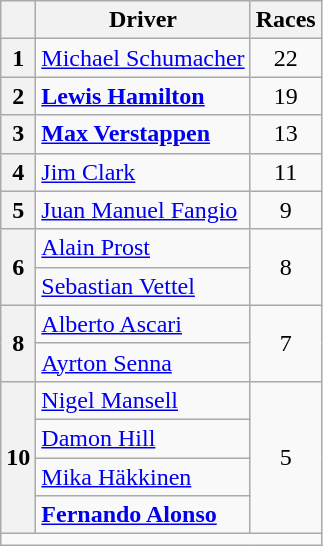<table class="wikitable" style="text-align:center">
<tr>
<th></th>
<th>Driver</th>
<th>Races</th>
</tr>
<tr>
<th>1</th>
<td align=left> <a href='#'>Michael Schumacher</a></td>
<td>22</td>
</tr>
<tr>
<th>2</th>
<td align=left> <strong><a href='#'>Lewis Hamilton</a></strong></td>
<td>19</td>
</tr>
<tr>
<th>3</th>
<td align=left> <strong><a href='#'>Max Verstappen</a></strong></td>
<td>13</td>
</tr>
<tr>
<th>4</th>
<td align=left> <a href='#'>Jim Clark</a></td>
<td>11</td>
</tr>
<tr>
<th>5</th>
<td align=left> <a href='#'>Juan Manuel Fangio</a></td>
<td>9</td>
</tr>
<tr>
<th rowspan=2>6</th>
<td align=left> <a href='#'>Alain Prost</a></td>
<td rowspan=2>8</td>
</tr>
<tr>
<td align=left> <a href='#'>Sebastian Vettel</a></td>
</tr>
<tr>
<th rowspan=2>8</th>
<td align=left> <a href='#'>Alberto Ascari</a></td>
<td rowspan=2>7</td>
</tr>
<tr>
<td align=left> <a href='#'>Ayrton Senna</a></td>
</tr>
<tr>
<th rowspan=4>10</th>
<td align=left> <a href='#'>Nigel Mansell</a></td>
<td rowspan=4>5</td>
</tr>
<tr>
<td align=left> <a href='#'>Damon Hill</a></td>
</tr>
<tr>
<td align=left> <a href='#'>Mika Häkkinen</a></td>
</tr>
<tr>
<td align=left> <strong><a href='#'>Fernando Alonso</a></strong></td>
</tr>
<tr>
<td colspan=3></td>
</tr>
</table>
